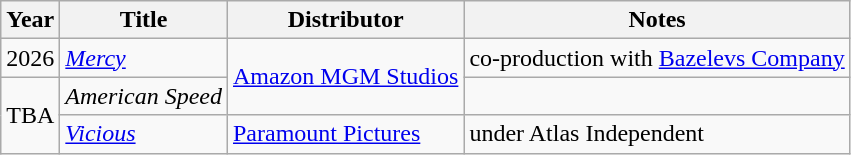<table class="wikitable sortable">
<tr>
<th>Year</th>
<th>Title</th>
<th>Distributor</th>
<th>Notes</th>
</tr>
<tr>
<td>2026</td>
<td><em><a href='#'>Mercy</a></em></td>
<td rowspan="2"><a href='#'>Amazon MGM Studios</a></td>
<td>co-production with <a href='#'>Bazelevs Company</a></td>
</tr>
<tr>
<td rowspan="2">TBA</td>
<td><em>American Speed</em></td>
<td></td>
</tr>
<tr>
<td><em><a href='#'>Vicious</a></em></td>
<td><a href='#'>Paramount Pictures</a></td>
<td>under Atlas Independent</td>
</tr>
</table>
